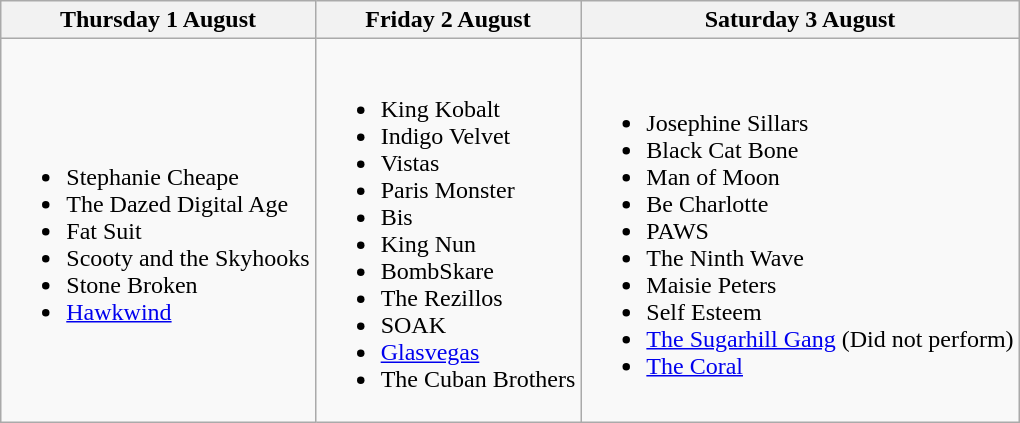<table class="wikitable">
<tr>
<th>Thursday 1 August</th>
<th>Friday 2 August</th>
<th>Saturday 3 August</th>
</tr>
<tr>
<td><br><ul><li>Stephanie Cheape</li><li>The Dazed Digital Age</li><li>Fat Suit</li><li>Scooty and the Skyhooks</li><li>Stone Broken</li><li><a href='#'>Hawkwind</a></li></ul></td>
<td><br><ul><li>King Kobalt</li><li>Indigo Velvet</li><li>Vistas</li><li>Paris Monster</li><li>Bis</li><li>King Nun</li><li>BombSkare</li><li>The Rezillos</li><li>SOAK</li><li><a href='#'>Glasvegas</a></li><li>The Cuban Brothers</li></ul></td>
<td><br><ul><li>Josephine Sillars</li><li>Black Cat Bone</li><li>Man of Moon</li><li>Be Charlotte</li><li>PAWS</li><li>The Ninth Wave</li><li>Maisie Peters</li><li>Self Esteem</li><li><a href='#'>The Sugarhill Gang</a> (Did not perform)</li><li><a href='#'>The Coral</a></li></ul></td>
</tr>
</table>
